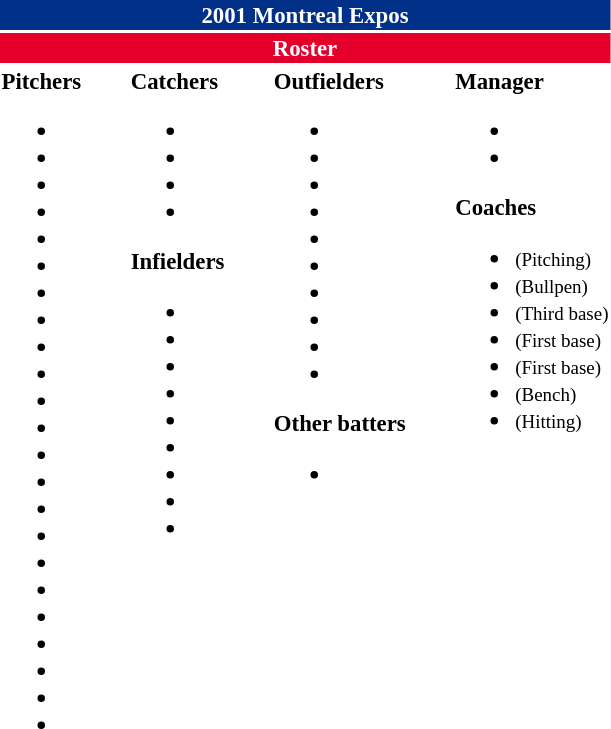<table class="toccolours" style="font-size: 95%;">
<tr>
<th colspan="10" style="background-color: #003087; color: #FFFFFF; text-align: center;">2001 Montreal Expos</th>
</tr>
<tr>
<td colspan="10" style="background-color: #E4002B; color: #FFFFFF; text-align: center;"><strong>Roster</strong></td>
</tr>
<tr>
<td valign="top"><strong>Pitchers</strong><br><ul><li></li><li></li><li></li><li></li><li></li><li></li><li></li><li></li><li></li><li></li><li></li><li></li><li></li><li></li><li></li><li></li><li></li><li></li><li></li><li></li><li></li><li></li><li></li></ul></td>
<td width="25px"></td>
<td valign="top"><strong>Catchers</strong><br><ul><li></li><li></li><li></li><li></li></ul><strong>Infielders</strong><ul><li></li><li></li><li></li><li></li><li></li><li></li><li></li><li></li><li></li></ul></td>
<td width="25px"></td>
<td valign="top"><strong>Outfielders</strong><br><ul><li></li><li></li><li></li><li></li><li></li><li></li><li></li><li></li><li></li><li></li></ul><strong>Other batters</strong><ul><li></li></ul></td>
<td width="25px"></td>
<td valign="top"><strong>Manager</strong><br><ul><li></li><li></li></ul><strong>Coaches</strong><ul><li> <small>(Pitching)</small></li><li> <small>(Bullpen)</small></li><li> <small>(Third base)</small></li><li> <small>(First base)</small></li><li> <small>(First base)</small></li><li> <small>(Bench)</small></li><li> <small>(Hitting)</small></li></ul></td>
</tr>
</table>
